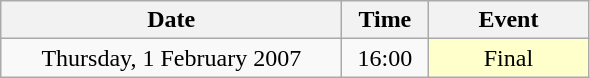<table class = "wikitable" style="text-align:center;">
<tr>
<th width=220>Date</th>
<th width=50>Time</th>
<th width=100>Event</th>
</tr>
<tr>
<td>Thursday, 1 February 2007</td>
<td>16:00</td>
<td bgcolor=ffffcc>Final</td>
</tr>
</table>
